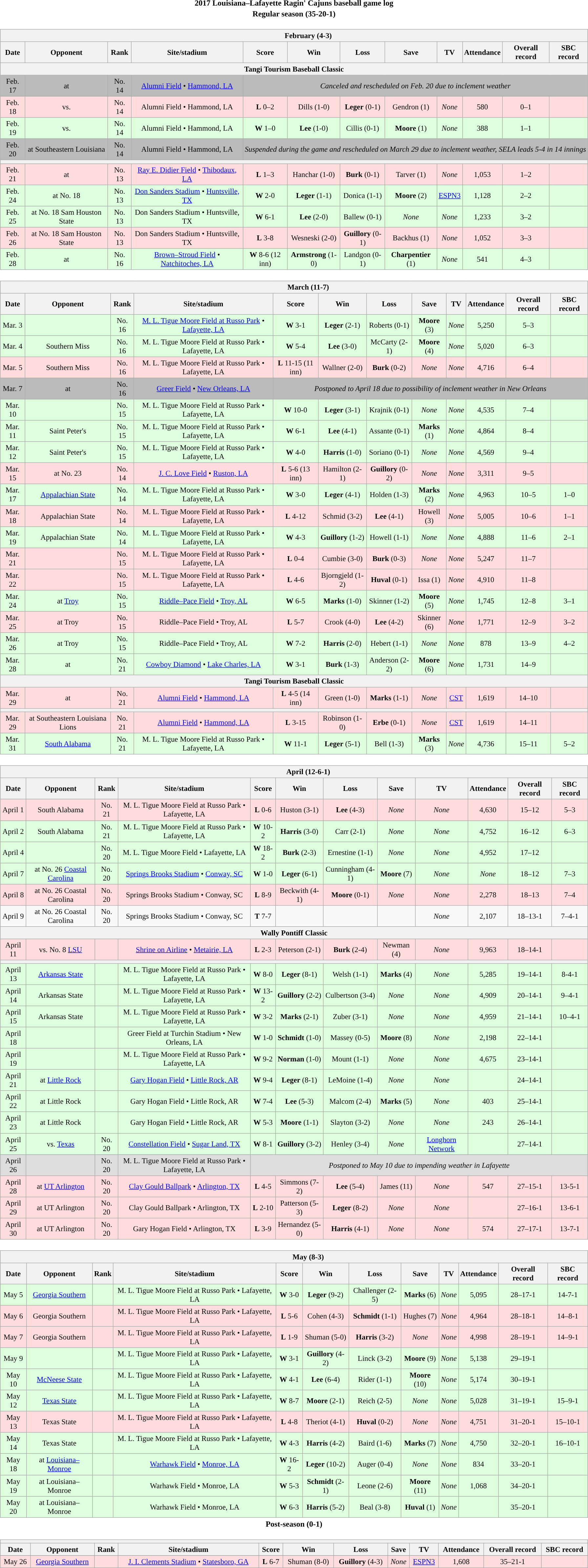<table class="toccolours" width=95% style="clear:both; margin:1.5em auto; text-align:center;">
<tr>
<th colspan=2>2017 Louisiana–Lafayette Ragin' Cajuns baseball game log</th>
</tr>
<tr>
<th colspan=2>Regular season (35-20-1)</th>
</tr>
<tr valign="top">
<td><br><table class="wikitable collapsible" style="margin:auto; width:100%; text-align:center; font-size:95%">
<tr>
<th colspan=12 style="padding-left:4em;">February (4-3)</th>
</tr>
<tr>
<th>Date</th>
<th>Opponent</th>
<th>Rank</th>
<th>Site/stadium</th>
<th>Score</th>
<th>Win</th>
<th>Loss</th>
<th>Save</th>
<th>TV</th>
<th>Attendance</th>
<th>Overall record</th>
<th>SBC record</th>
</tr>
<tr>
<th colspan=12>Tangi Tourism Baseball Classic</th>
</tr>
<tr align="center" bgcolor="bbbbbb">
<td>Feb. 17</td>
<td>at </td>
<td>No. 14</td>
<td><a href='#'>Alumni Field</a> • <a href='#'>Hammond, LA</a></td>
<td colspan=8><em>Canceled and rescheduled on Feb. 20 due to inclement weather</em></td>
</tr>
<tr align="center" bgcolor="ffdddd">
<td>Feb. 18</td>
<td>vs. </td>
<td>No. 14</td>
<td>Alumni Field • Hammond, LA</td>
<td><strong>L</strong> 0–2</td>
<td>Dills (1-0)</td>
<td><strong>Leger</strong> (0-1)</td>
<td>Gendron (1)</td>
<td><em>None</em></td>
<td>580</td>
<td>0–1</td>
<td></td>
</tr>
<tr align="center" bgcolor="ddffdd">
<td>Feb. 19</td>
<td>vs. </td>
<td>No. 14</td>
<td>Alumni Field • Hammond, LA</td>
<td><strong>W</strong> 1–0</td>
<td><strong>Lee</strong> (1-0)</td>
<td>Cillis (0-1)</td>
<td><strong>Moore</strong> (1)</td>
<td><em>None</em></td>
<td>388</td>
<td>1–1</td>
<td></td>
</tr>
<tr align="center" bgcolor="bbbbbb">
<td>Feb. 20</td>
<td>at Southeastern Louisiana</td>
<td>No. 14</td>
<td>Alumni Field • Hammond, LA</td>
<td colspan=8><em>Suspended during the game and rescheduled on March 29 due to inclement weather, SELA leads 5-4 in 14 innings</em></td>
</tr>
<tr>
<th colspan=12></th>
</tr>
<tr align="center" bgcolor="ffdddd">
<td>Feb. 21</td>
<td>at </td>
<td>No. 13</td>
<td><a href='#'>Ray E. Didier Field</a> • <a href='#'>Thibodaux, LA</a></td>
<td><strong>L</strong> 1–3</td>
<td>Hanchar (1-0)</td>
<td><strong>Burk</strong> (0-1)</td>
<td>Tarver (1)</td>
<td><em>None</em></td>
<td>1,053</td>
<td>1–2</td>
<td></td>
</tr>
<tr align="center" bgcolor="ddffdd">
<td>Feb. 24</td>
<td>at No. 18 </td>
<td>No. 13</td>
<td><a href='#'>Don Sanders Stadium</a> • <a href='#'>Huntsville, TX</a></td>
<td><strong>W</strong> 2-0</td>
<td><strong>Leger</strong> (1-1)</td>
<td>Donica (1-1)</td>
<td><strong>Moore</strong> (2)</td>
<td><a href='#'>ESPN3</a></td>
<td>1,128</td>
<td>2–2</td>
<td></td>
</tr>
<tr align="center" bgcolor="ddffdd">
<td>Feb. 25</td>
<td>at No. 18 Sam Houston State</td>
<td>No. 13</td>
<td>Don Sanders Stadium • Huntsville, TX</td>
<td><strong>W</strong> 6-1</td>
<td><strong>Lee</strong> (2-0)</td>
<td>Ballew (0-1)</td>
<td><em>None</em></td>
<td><em>None</em></td>
<td>1,233</td>
<td>3–2</td>
<td></td>
</tr>
<tr align="center" bgcolor="ffdddd">
<td>Feb. 26</td>
<td>at No. 18 Sam Houston State</td>
<td>No. 13</td>
<td>Don Sanders Stadium • Huntsville, TX</td>
<td><strong>L</strong> 3-8</td>
<td>Wesneski (2-0)</td>
<td><strong>Guillory</strong> (0-1)</td>
<td>Backhus (1)</td>
<td><em>None</em></td>
<td>1,052</td>
<td>3–3</td>
<td></td>
</tr>
<tr align="center" bgcolor="ddffdd">
<td>Feb. 28</td>
<td>at </td>
<td>No. 16</td>
<td><a href='#'>Brown–Stroud Field</a> • <a href='#'>Natchitoches, LA</a></td>
<td><strong>W</strong> 8-6 (12 inn)</td>
<td><strong>Armstrong</strong> (1-0)</td>
<td>Landgon (0-1)</td>
<td><strong>Charpentier</strong> (1)</td>
<td><em>None</em></td>
<td>541</td>
<td>4–3</td>
<td></td>
</tr>
</table>
</td>
</tr>
<tr>
<td><br><table class="wikitable collapsible" style="margin:auto; width:100%; text-align:center; font-size:95%">
<tr>
<th colspan=12 style="padding-left:4em;">March (11-7)</th>
</tr>
<tr>
<th>Date</th>
<th>Opponent</th>
<th>Rank</th>
<th>Site/stadium</th>
<th>Score</th>
<th>Win</th>
<th>Loss</th>
<th>Save</th>
<th>TV</th>
<th>Attendance</th>
<th>Overall record</th>
<th>SBC record</th>
</tr>
<tr align="center" bgcolor="ddffdd">
<td>Mar. 3</td>
<td></td>
<td>No. 16</td>
<td><a href='#'>M. L. Tigue Moore Field at Russo Park</a> • <a href='#'>Lafayette, LA</a></td>
<td><strong>W</strong> 3-1</td>
<td><strong>Leger</strong> (2-1)</td>
<td>Roberts (0-1)</td>
<td><strong>Moore</strong> (3)</td>
<td><em>None</em></td>
<td>5,250</td>
<td>5–3</td>
<td></td>
</tr>
<tr align="center" bgcolor="ddffdd">
<td>Mar. 4</td>
<td>Southern Miss</td>
<td>No. 16</td>
<td>M. L. Tigue Moore Field at Russo Park • Lafayette, LA</td>
<td><strong>W</strong> 5-4</td>
<td><strong>Lee</strong> (3-0)</td>
<td>McCarty (2-1)</td>
<td><strong>Moore</strong> (4)</td>
<td><em>None</em></td>
<td>5,020</td>
<td>6–3</td>
<td></td>
</tr>
<tr align="center" bgcolor="ffdddd">
<td>Mar. 5</td>
<td>Southern Miss</td>
<td>No. 16</td>
<td>M. L. Tigue Moore Field at Russo Park • Lafayette, LA</td>
<td><strong>L</strong> 11-15 (11 inn)</td>
<td>Wallner (2-0)</td>
<td><strong>Burk</strong> (0-2)</td>
<td><em>None</em></td>
<td><em>None</em></td>
<td>4,716</td>
<td>6–4</td>
<td></td>
</tr>
<tr align="center" bgcolor="bbbbbb">
<td>Mar. 7</td>
<td>at </td>
<td>No. 16</td>
<td><a href='#'>Greer Field</a> • <a href='#'>New Orleans, LA</a></td>
<td colspan=8><em>Postponed to April 18 due to possibility of inclement weather in New Orleans</em></td>
</tr>
<tr align="center" bgcolor="ddffdd">
<td>Mar. 10</td>
<td></td>
<td>No. 15</td>
<td>M. L. Tigue Moore Field at Russo Park • Lafayette, LA</td>
<td><strong>W</strong> 10-0</td>
<td><strong>Leger</strong> (3-1)</td>
<td>Krajnik (0-1)</td>
<td><em>None</em></td>
<td><em>None</em></td>
<td>4,535</td>
<td>7–4</td>
<td></td>
</tr>
<tr align="center" bgcolor="ddffdd">
<td>Mar. 11</td>
<td>Saint Peter's</td>
<td>No. 15</td>
<td>M. L. Tigue Moore Field at Russo Park • Lafayette, LA</td>
<td><strong>W</strong> 6-1</td>
<td><strong>Lee</strong> (4-1)</td>
<td>Assante (0-1)</td>
<td><strong>Marks</strong> (1)</td>
<td><em>None</em></td>
<td>4,864</td>
<td>8–4</td>
<td></td>
</tr>
<tr align="center" bgcolor="ddffdd">
<td>Mar. 12</td>
<td>Saint Peter's</td>
<td>No. 15</td>
<td>M. L. Tigue Moore Field at Russo Park • Lafayette, LA</td>
<td><strong>W</strong> 4-0</td>
<td><strong>Harris</strong> (1-0)</td>
<td>Soriano (0-1)</td>
<td><em>None</em></td>
<td><em>None</em></td>
<td>4,569</td>
<td>9–4</td>
<td></td>
</tr>
<tr align="center" bgcolor="ffdddd">
<td>Mar. 15</td>
<td>at No. 23 </td>
<td>No. 14</td>
<td><a href='#'>J. C. Love Field</a> • <a href='#'>Ruston, LA</a></td>
<td><strong>L</strong> 5-6 (13 inn)</td>
<td>Hamilton (2-1)</td>
<td><strong>Guillory</strong> (0-2)</td>
<td><em>None</em></td>
<td><em>None</em></td>
<td>3,311</td>
<td>9–5</td>
<td></td>
</tr>
<tr align="center" bgcolor="ddffdd">
<td>Mar. 17</td>
<td><a href='#'>Appalachian State</a></td>
<td>No. 14</td>
<td>M. L. Tigue Moore Field at Russo Park • Lafayette, LA</td>
<td><strong>W</strong> 3-0</td>
<td><strong>Leger</strong> (4-1)</td>
<td>Holden (1-3)</td>
<td><strong>Marks</strong> (2)</td>
<td><em>None</em></td>
<td>4,963</td>
<td>10–5</td>
<td>1–0</td>
</tr>
<tr align="center" bgcolor="ffdddd">
<td>Mar. 18</td>
<td>Appalachian State</td>
<td>No. 14</td>
<td>M. L. Tigue Moore Field at Russo Park • Lafayette, LA</td>
<td><strong>L</strong> 4-12</td>
<td>Schmid (3-2)</td>
<td><strong>Lee</strong> (4-1)</td>
<td>Howell (3)</td>
<td><em>None</em></td>
<td>5,005</td>
<td>10–6</td>
<td>1–1</td>
</tr>
<tr align="center" bgcolor="ddffdd">
<td>Mar. 19</td>
<td>Appalachian State</td>
<td>No. 14</td>
<td>M. L. Tigue Moore Field at Russo Park • Lafayette, LA</td>
<td><strong>W</strong> 4-3</td>
<td><strong>Guillory</strong> (1-2)</td>
<td>Howell (1-1)</td>
<td><em>None</em></td>
<td><em>None</em></td>
<td>4,888</td>
<td>11–6</td>
<td>2–1</td>
</tr>
<tr align="center" bgcolor="ffdddd">
<td>Mar. 21</td>
<td></td>
<td>No. 15</td>
<td>M. L. Tigue Moore Field at Russo Park • Lafayette, LA</td>
<td><strong>L</strong> 0-4</td>
<td>Cumbie (3-0)</td>
<td><strong>Burk</strong> (0-3)</td>
<td><em>None</em></td>
<td><em>None</em></td>
<td>5,247</td>
<td>11–7</td>
<td></td>
</tr>
<tr align="center" bgcolor="ffdddd">
<td>Mar. 22</td>
<td></td>
<td>No. 15</td>
<td>M. L. Tigue Moore Field at Russo Park • Lafayette, LA</td>
<td><strong>L</strong> 4-6</td>
<td>Bjorngjeld (1-2)</td>
<td><strong>Huval</strong> (0-1)</td>
<td>Issa (1)</td>
<td><em>None</em></td>
<td>4,910</td>
<td>11–8</td>
<td></td>
</tr>
<tr align="center" bgcolor="ddffdd">
<td>Mar. 24</td>
<td>at <a href='#'>Troy</a></td>
<td>No. 15</td>
<td><a href='#'>Riddle–Pace Field</a> • <a href='#'>Troy, AL</a></td>
<td><strong>W</strong> 6-5</td>
<td><strong>Marks</strong> (1-0)</td>
<td>Skinner (1-2)</td>
<td><strong>Moore</strong> (5)</td>
<td><em>None</em></td>
<td>1,745</td>
<td>12–8</td>
<td>3–1</td>
</tr>
<tr align="center" bgcolor="ffdddd">
<td>Mar. 25</td>
<td>at Troy</td>
<td>No. 15</td>
<td>Riddle–Pace Field • Troy, AL</td>
<td><strong>L</strong> 5-7</td>
<td>Crook (4-0)</td>
<td><strong>Lee</strong> (4-2)</td>
<td>Skinner (6)</td>
<td><em>None</em></td>
<td>1,771</td>
<td>12–9</td>
<td>3–2</td>
</tr>
<tr align="center" bgcolor="ddffdd">
<td>Mar. 26</td>
<td>at Troy</td>
<td>No. 15</td>
<td>Riddle–Pace Field • Troy, AL</td>
<td><strong>W</strong> 7-2</td>
<td><strong>Harris</strong> (2-0)</td>
<td>Hebert (1-1)</td>
<td><em>None</em></td>
<td><em>None</em></td>
<td>878</td>
<td>13–9</td>
<td>4–2</td>
</tr>
<tr align="center" bgcolor="ddffdd">
<td>Mar. 28</td>
<td>at </td>
<td>No. 21</td>
<td><a href='#'>Cowboy Diamond</a> • <a href='#'>Lake Charles, LA</a></td>
<td><strong>W</strong> 3-1</td>
<td><strong>Burk</strong> (1-3)</td>
<td>Anderson (2-2)</td>
<td><strong>Moore</strong> (6)</td>
<td><em>None</em></td>
<td>1,731</td>
<td>14–9</td>
<td></td>
</tr>
<tr>
<th colspan=12>Tangi Tourism Baseball Classic</th>
</tr>
<tr align="center" bgcolor="ffdddd">
<td>Mar. 29</td>
<td>at </td>
<td>No. 21</td>
<td><a href='#'>Alumni Field</a> • <a href='#'>Hammond, LA</a></td>
<td><strong>L</strong> 4-5 (14 inn)</td>
<td>Green (1-0)</td>
<td><strong>Marks</strong> (1-1)</td>
<td><em>None</em></td>
<td><a href='#'>CST</a></td>
<td>1,619</td>
<td>14–10</td>
<td></td>
</tr>
<tr>
<th colspan=12></th>
</tr>
<tr align="center" bgcolor="ffdddd">
<td>Mar. 29</td>
<td>at Southeastern Louisiana Lions</td>
<td>No. 21</td>
<td><a href='#'>Alumni Field</a> • <a href='#'>Hammond, LA</a></td>
<td><strong>L</strong> 3-15</td>
<td>Robinson (1-0)</td>
<td><strong>Erbe</strong> (0-1)</td>
<td><em>None</em></td>
<td><a href='#'>CST</a></td>
<td>1,619</td>
<td>14–11</td>
<td></td>
</tr>
<tr align="center" bgcolor="ddffdd">
<td>Mar. 31</td>
<td><a href='#'>South Alabama</a></td>
<td>No. 21</td>
<td>M. L. Tigue Moore Field at Russo Park • Lafayette, LA</td>
<td><strong>W</strong> 11-1</td>
<td><strong>Leger</strong> (5-1)</td>
<td>Bell (1-3)</td>
<td><strong>Marks</strong> (3)</td>
<td><em>None</em></td>
<td>4,736</td>
<td>15–11</td>
<td>5–2</td>
</tr>
</table>
</td>
</tr>
<tr>
<td><br><table class="wikitable collapsible" style="margin:auto; width:100%; text-align:center; font-size:95%">
<tr>
<th colspan=12 style="padding-left:4em;">April (12-6-1)</th>
</tr>
<tr>
<th>Date</th>
<th>Opponent</th>
<th>Rank</th>
<th>Site/stadium</th>
<th>Score</th>
<th>Win</th>
<th>Loss</th>
<th>Save</th>
<th>TV</th>
<th>Attendance</th>
<th>Overall record</th>
<th>SBC record</th>
</tr>
<tr align="center" bgcolor="ffdddd">
<td>April 1</td>
<td>South Alabama</td>
<td>No. 21</td>
<td>M. L. Tigue Moore Field at Russo Park • Lafayette, LA</td>
<td><strong>L</strong> 0-6</td>
<td>Huston (3-1)</td>
<td><strong>Lee</strong> (4-3)</td>
<td><em>None</em></td>
<td><em>None</em></td>
<td>4,630</td>
<td>15–12</td>
<td>5–3</td>
</tr>
<tr align="center" bgcolor="ddffdd">
<td>April 2</td>
<td>South Alabama</td>
<td>No. 21</td>
<td>M. L. Tigue Moore Field at Russo Park • Lafayette, LA</td>
<td><strong>W</strong> 10-2</td>
<td><strong>Harris</strong> (3-0)</td>
<td>Carr (2-1)</td>
<td><em>None</em></td>
<td><em>None</em></td>
<td>4,752</td>
<td>16–12</td>
<td>6–3</td>
</tr>
<tr align="center" bgcolor="ddffdd">
<td>April 4</td>
<td></td>
<td>No. 20</td>
<td>M. L. Tigue Moore Field • Lafayette, LA</td>
<td><strong>W</strong> 18-2</td>
<td><strong>Burk</strong> (2-3)</td>
<td>Ernestine (1-1)</td>
<td><em>None</em></td>
<td><em>None</em></td>
<td>4,952</td>
<td>17–12</td>
<td></td>
</tr>
<tr align="center" bgcolor="ddffdd">
<td>April 7</td>
<td>at No. 26 <a href='#'>Coastal Carolina</a></td>
<td>No. 20</td>
<td><a href='#'>Springs Brooks Stadium</a> • <a href='#'>Conway, SC</a></td>
<td><strong>W</strong> 1-0</td>
<td><strong>Leger</strong> (6-1)</td>
<td>Cunningham (4-1)</td>
<td><strong>Moore</strong> (7)</td>
<td><em>None</em></td>
<td><em>None</em></td>
<td>18–12</td>
<td>7–3</td>
</tr>
<tr align="center" bgcolor="ffdddd">
<td>April 8</td>
<td>at No. 26 Coastal Carolina</td>
<td>No. 20</td>
<td>Springs Brooks Stadium • Conway, SC</td>
<td><strong>L</strong> 8-9</td>
<td>Beckwith (4-1)</td>
<td><strong>Moore</strong> (0-1)</td>
<td><em>None</em></td>
<td><em>None</em></td>
<td>2,278</td>
<td>18–13</td>
<td>7–4</td>
</tr>
<tr align="center" bgcolor="">
<td>April 9</td>
<td>at No. 26 Coastal Carolina</td>
<td>No. 20</td>
<td>Springs Brooks Stadium • Conway, SC</td>
<td><strong>T</strong> 7-7</td>
<td></td>
<td></td>
<td></td>
<td><em>None</em></td>
<td>2,107</td>
<td>18–13-1</td>
<td>7–4-1</td>
</tr>
<tr>
<th colspan=12>Wally Pontiff Classic</th>
</tr>
<tr align="center" bgcolor="ffdddd">
<td>April 11</td>
<td>vs. No. 8 <a href='#'>LSU</a></td>
<td></td>
<td><a href='#'>Shrine on Airline</a> • <a href='#'>Metairie, LA</a></td>
<td><strong>L</strong> 2-3</td>
<td>Peterson (2-1)</td>
<td><strong>Burk</strong> (2-4)</td>
<td>Newman (4)</td>
<td><em>None</em></td>
<td>9,963</td>
<td>18–14-1</td>
<td></td>
</tr>
<tr>
<th colspan=12></th>
</tr>
<tr align="center" bgcolor="ddffdd">
<td>April 13</td>
<td><a href='#'>Arkansas State</a></td>
<td></td>
<td>M. L. Tigue Moore Field at Russo Park • Lafayette, LA</td>
<td><strong>W</strong> 8-0</td>
<td><strong>Leger</strong> (8-1)</td>
<td>Welsh (1-1)</td>
<td><strong>Marks</strong> (4)</td>
<td><em>None</em></td>
<td>5,285</td>
<td>19–14-1</td>
<td>8-4-1</td>
</tr>
<tr align="center" bgcolor="ddffdd">
<td>April 14</td>
<td>Arkansas State</td>
<td></td>
<td>M. L. Tigue Moore Field at Russo Park • Lafayette, LA</td>
<td><strong>W</strong> 13-2</td>
<td><strong>Guillory</strong> (2-2)</td>
<td>Culbertson (3-4)</td>
<td><em>None</em></td>
<td><em>None</em></td>
<td>4,909</td>
<td>20–14-1</td>
<td>9–4-1</td>
</tr>
<tr align="center" bgcolor="ddffdd">
<td>April 15</td>
<td>Arkansas State</td>
<td></td>
<td>M. L. Tigue Moore Field at Russo Park • Lafayette, LA</td>
<td><strong>W</strong> 3-2</td>
<td><strong>Marks</strong> (2-1)</td>
<td>Zuber (3-1)</td>
<td><em>None</em></td>
<td><em>None</em></td>
<td>4,959</td>
<td>21–14-1</td>
<td>10–4-1</td>
</tr>
<tr align="center" bgcolor="ddffdd">
<td>April 18</td>
<td></td>
<td></td>
<td>Greer Field at Turchin Stadium • New Orleans, LA</td>
<td><strong>W</strong> 1-0</td>
<td><strong>Schmidt</strong> (1-0)</td>
<td>Massey (0-5)</td>
<td><strong>Moore</strong> (8)</td>
<td><em>None</em></td>
<td>2,198</td>
<td>22–14-1</td>
<td></td>
</tr>
<tr align="center" bgcolor="ddffdd">
<td>April 19</td>
<td></td>
<td></td>
<td>M. L. Tigue Moore Field at Russo Park • Lafayette, LA</td>
<td><strong>W</strong> 9-2</td>
<td><strong>Norman</strong> (1-0)</td>
<td>Mount (1-1)</td>
<td><em>None</em></td>
<td><em>None</em></td>
<td>4,675</td>
<td>23–14-1</td>
<td></td>
</tr>
<tr align="center" bgcolor="ddffdd">
<td>April 21</td>
<td>at <a href='#'>Little Rock</a></td>
<td></td>
<td><a href='#'>Gary Hogan Field</a> • <a href='#'>Little Rock, AR</a></td>
<td><strong>W</strong> 9-4</td>
<td><strong>Leger</strong> (8-1)</td>
<td>LeMoine (1-4)</td>
<td><em>None</em></td>
<td><em>None</em></td>
<td></td>
<td>24–14-1</td>
<td></td>
</tr>
<tr align="center" bgcolor="ddffdd">
<td>April 22</td>
<td>at Little Rock</td>
<td></td>
<td>Gary Hogan Field • Little Rock, AR</td>
<td><strong>W</strong> 7-4</td>
<td><strong>Lee</strong> (5-3)</td>
<td>Malcom (2-4)</td>
<td><strong>Marks</strong> (5)</td>
<td><em>None</em></td>
<td>403</td>
<td>25–14-1</td>
<td></td>
</tr>
<tr align="center" bgcolor="ddffdd">
<td>April 23</td>
<td>at Little Rock</td>
<td></td>
<td>Gary Hogan Field • Little Rock, AR</td>
<td><strong>W</strong> 5-3</td>
<td><strong>Moore</strong> (1-1)</td>
<td>Slayton (3-2)</td>
<td><em>None</em></td>
<td><em>None</em></td>
<td>243</td>
<td>26–14-1</td>
<td></td>
</tr>
<tr align="center" bgcolor="ddffdd">
<td>April 25</td>
<td>vs. <a href='#'>Texas</a></td>
<td>No. 20</td>
<td><a href='#'>Constellation Field</a> • <a href='#'>Sugar Land, TX</a></td>
<td><strong>W</strong> 8-1</td>
<td><strong>Guillory</strong> (3-2)</td>
<td>Henley (3-4)</td>
<td><em>None</em></td>
<td><a href='#'>Longhorn Network</a></td>
<td></td>
<td>27–14-1</td>
<td></td>
</tr>
<tr align="center" bgcolor="dddddd">
<td>April 26</td>
<td></td>
<td>No. 20</td>
<td>M. L. Tigue Moore Field at Russo Park • Lafayette, LA</td>
<td colspan=8><em>Postponed to May 10 due to impending weather in Lafayette</em></td>
</tr>
<tr align="center" bgcolor="ffdddd">
<td>April 28</td>
<td>at <a href='#'>UT Arlington</a></td>
<td>No. 20</td>
<td><a href='#'>Clay Gould Ballpark</a> • <a href='#'>Arlington, TX</a></td>
<td><strong>L</strong> 4-5</td>
<td>Simmons (7-2)</td>
<td><strong>Lee</strong> (5-4)</td>
<td>James (11)</td>
<td><em>None</em></td>
<td>547</td>
<td>27–15-1</td>
<td>13-5-1</td>
</tr>
<tr align="center" bgcolor="ffdddd">
<td>April 29</td>
<td>at UT Arlington</td>
<td>No. 20</td>
<td>Clay Gould Ballpark • Arlington, TX</td>
<td><strong>L</strong> 2-10</td>
<td>Patterson (5-3)</td>
<td><strong>Leger</strong> (8-2)</td>
<td><em>None</em></td>
<td><em>None</em></td>
<td></td>
<td>27–16-1</td>
<td>13-6-1</td>
</tr>
<tr align="center" bgcolor="ffdddd">
<td>April 30</td>
<td>at UT Arlington</td>
<td>No. 20</td>
<td>Gary Hogan Field • Arlington, TX</td>
<td><strong>L</strong> 3-9</td>
<td>Hernandez (5-0)</td>
<td><strong>Harris</strong> (4-1)</td>
<td><em>None</em></td>
<td><em>None</em></td>
<td>574</td>
<td>27–17-1</td>
<td>13-7-1</td>
</tr>
</table>
</td>
</tr>
<tr>
<td><br><table class="wikitable collapsible" style="margin:auto; width:100%; text-align:center; font-size:95%">
<tr>
<th colspan=12 style="padding-left:4em;">May (8-3)</th>
</tr>
<tr>
<th>Date</th>
<th>Opponent</th>
<th>Rank</th>
<th>Site/stadium</th>
<th>Score</th>
<th>Win</th>
<th>Loss</th>
<th>Save</th>
<th>TV</th>
<th>Attendance</th>
<th>Overall record</th>
<th>SBC record</th>
</tr>
<tr align="center" bgcolor="ddffdd">
<td>May 5</td>
<td><a href='#'>Georgia Southern</a></td>
<td></td>
<td>M. L. Tigue Moore Field at Russo Park • Lafayette, LA</td>
<td><strong>W</strong> 3-0</td>
<td><strong>Leger</strong> (9-2)</td>
<td>Challenger (2-5)</td>
<td><strong>Marks</strong> (6)</td>
<td><em>None</em></td>
<td>5,095</td>
<td>28–17-1</td>
<td>14-7-1</td>
</tr>
<tr align="center" bgcolor="ffdddd">
<td>May 6</td>
<td>Georgia Southern</td>
<td></td>
<td>M. L. Tigue Moore Field at Russo Park • Lafayette, LA</td>
<td><strong>L</strong> 5-6</td>
<td>Cohen (4-3)</td>
<td><strong>Schmidt</strong> (1-1)</td>
<td>Hughes (7)</td>
<td><em>None</em></td>
<td>4,964</td>
<td>28–18-1</td>
<td>14–8-1</td>
</tr>
<tr align="center" bgcolor="ffdddd">
<td>May 7</td>
<td>Georgia Southern</td>
<td></td>
<td>M. L. Tigue Moore Field at Russo Park • Lafayette, LA</td>
<td><strong>L</strong> 1-9</td>
<td>Shuman (5-0)</td>
<td><strong>Harris</strong> (3-2)</td>
<td><em>None</em></td>
<td><em>None</em></td>
<td>4,998</td>
<td>28–19-1</td>
<td>14–9-1</td>
</tr>
<tr align="center" bgcolor="ddffdd">
<td>May 9</td>
<td></td>
<td></td>
<td>M. L. Tigue Moore Field at Russo Park • Lafayette, LA</td>
<td><strong>W</strong> 3-1</td>
<td><strong>Guillory</strong> (4-2)</td>
<td>Linck (3-2)</td>
<td><strong>Moore</strong> (9)</td>
<td><em>None</em></td>
<td>5,138</td>
<td>29–19-1</td>
<td></td>
</tr>
<tr align="center" bgcolor="ddffdd">
<td>May 10</td>
<td><a href='#'>McNeese State</a></td>
<td></td>
<td>M. L. Tigue Moore Field at Russo Park • Lafayette, LA</td>
<td><strong>W</strong> 4-1</td>
<td><strong>Lee</strong> (6-4)</td>
<td>Rider (1-1)</td>
<td><strong>Moore</strong> (10)</td>
<td><em>None</em></td>
<td>5,174</td>
<td>30–19-1</td>
<td></td>
</tr>
<tr align="center" bgcolor="ddffdd">
<td>May 12</td>
<td><a href='#'>Texas State</a></td>
<td></td>
<td>M. L. Tigue Moore Field at Russo Park • Lafayette, LA</td>
<td><strong>W</strong> 8-7</td>
<td><strong>Moore</strong> (2-1)</td>
<td>Reich (2-5)</td>
<td><em>None</em></td>
<td><em>None</em></td>
<td>5,028</td>
<td>31–19-1</td>
<td>15–9-1</td>
</tr>
<tr align="center" bgcolor="ffdddd">
<td>May 13</td>
<td>Texas State</td>
<td></td>
<td>M. L. Tigue Moore Field at Russo Park • Lafayette, LA</td>
<td><strong>L</strong> 4-8</td>
<td>Theriot (4-1)</td>
<td><strong>Huval</strong> (0-2)</td>
<td><em>None</em></td>
<td><em>None</em></td>
<td>4,751</td>
<td>31–20-1</td>
<td>15–10-1</td>
</tr>
<tr align="center" bgcolor="ddffdd">
<td>May 14</td>
<td>Texas State</td>
<td></td>
<td>M. L. Tigue Moore Field at Russo Park • Lafayette, LA</td>
<td><strong>W</strong> 4-3</td>
<td><strong>Harris</strong> (4-2)</td>
<td>Baird (1-6)</td>
<td><strong>Marks</strong> (7)</td>
<td><em>None</em></td>
<td>4,750</td>
<td>32–20-1</td>
<td>16–10-1</td>
</tr>
<tr align="center" bgcolor="ddffdd">
<td>May 18</td>
<td>at <a href='#'>Louisiana–Monroe</a></td>
<td></td>
<td><a href='#'>Warhawk Field</a> • <a href='#'>Monroe, LA</a></td>
<td><strong>W</strong> 16-2</td>
<td><strong>Leger</strong> (10-2)</td>
<td>Auger (0-4)</td>
<td><em>None</em></td>
<td><em>None</em></td>
<td>834</td>
<td>33–20-1</td>
<td></td>
</tr>
<tr align="center" bgcolor="ddffdd">
<td>May 19</td>
<td>at Louisiana–Monroe</td>
<td></td>
<td>Warhawk Field • Monroe, LA</td>
<td><strong>W</strong> 5-3</td>
<td><strong>Schmidt</strong> (2-1)</td>
<td>Leone (2-6)</td>
<td><strong>Moore</strong> (11)</td>
<td><em>None</em></td>
<td>1,068</td>
<td>34–20-1</td>
<td></td>
</tr>
<tr align="center" bgcolor="ddffdd">
<td>May 20</td>
<td>at Louisiana–Monroe</td>
<td></td>
<td>Warhawk Field • Monroe, LA</td>
<td><strong>W</strong> 6-3</td>
<td><strong>Harris</strong> (5-2)</td>
<td>Beal (3-8)</td>
<td><strong>Huval</strong> (1)</td>
<td><em>None</em></td>
<td></td>
<td>35–20-1</td>
<td></td>
</tr>
</table>
</td>
</tr>
<tr>
<th colspan=2>Post-season (0-1)</th>
</tr>
<tr>
<td><br><table class="wikitable collapsible" style="margin:auto; width:100%; text-align:center; font-size:95%">
<tr>
<th colspan=12 style="padding-left:4em;"></th>
</tr>
<tr>
<th>Date</th>
<th>Opponent</th>
<th>Rank</th>
<th>Site/stadium</th>
<th>Score</th>
<th>Win</th>
<th>Loss</th>
<th>Save</th>
<th>TV</th>
<th>Attendance</th>
<th>Overall record</th>
<th>SBC record</th>
</tr>
<tr>
</tr>
<tr align="center" bgcolor="ffdddd">
<td>May 26</td>
<td><a href='#'>Georgia Southern</a></td>
<td></td>
<td><a href='#'>J. I. Clements Stadium</a> • <a href='#'>Statesboro, GA</a></td>
<td><strong>L</strong> 6-7</td>
<td>Shuman (8-0)</td>
<td><strong>Guillory</strong> (4-3)</td>
<td><em>None</em></td>
<td><a href='#'>ESPN3</a></td>
<td>1,608</td>
<td>35–21-1</td>
<td></td>
</tr>
</table>
</td>
</tr>
</table>
